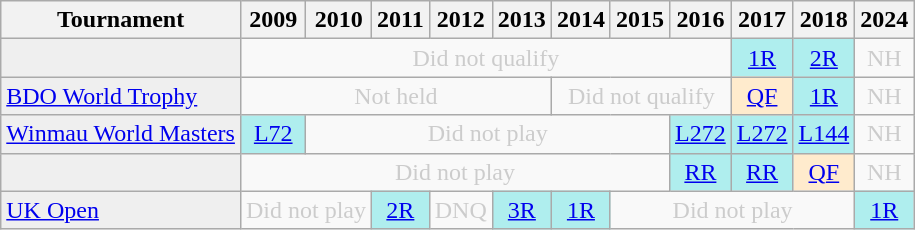<table class="wikitable">
<tr>
<th>Tournament</th>
<th>2009</th>
<th>2010</th>
<th>2011</th>
<th>2012</th>
<th>2013</th>
<th>2014</th>
<th>2015</th>
<th>2016</th>
<th>2017</th>
<th>2018</th>
<th>2024</th>
</tr>
<tr>
<td style="background:#efefef;"></td>
<td colspan="8" style="text-align:center; color:#ccc;">Did not qualify</td>
<td style="text-align:center; background:#afeeee;"><a href='#'>1R</a></td>
<td style="text-align:center; background:#afeeee;"><a href='#'>2R</a></td>
<td colspan="4" style="text-align:center; color:#ccc;">NH</td>
</tr>
<tr>
<td style="background:#efefef;"><a href='#'>BDO World Trophy</a></td>
<td colspan="5" style="text-align:center; color:#ccc;">Not held</td>
<td colspan="3" style="text-align:center; color:#ccc;">Did not qualify</td>
<td style="text-align:center; background:#ffebcd;"><a href='#'>QF</a></td>
<td style="text-align:center; background:#afeeee;"><a href='#'>1R</a></td>
<td colspan="4" style="text-align:center; color:#ccc;">NH</td>
</tr>
<tr>
<td style="background:#efefef;"><a href='#'>Winmau World Masters</a></td>
<td style="text-align:center; background:#afeeee;"><a href='#'>L72</a></td>
<td colspan="6" style="text-align:center; color:#ccc;">Did not play</td>
<td style="text-align:center; background:#afeeee;"><a href='#'>L272</a></td>
<td style="text-align:center; background:#afeeee;"><a href='#'>L272</a></td>
<td style="text-align:center; background:#afeeee;"><a href='#'>L144</a></td>
<td colspan="4" style="text-align:center; color:#ccc;">NH</td>
</tr>
<tr>
<td style="background:#efefef;"></td>
<td colspan="7" style="text-align:center; color:#ccc;">Did not play</td>
<td style="text-align:center; background:#afeeee;"><a href='#'>RR</a></td>
<td style="text-align:center; background:#afeeee;"><a href='#'>RR</a></td>
<td style="text-align:center; background:#ffebcd;"><a href='#'>QF</a></td>
<td colspan="4" style="text-align:center; color:#ccc;">NH</td>
</tr>
<tr>
<td style="background:#efefef;"><a href='#'>UK Open</a></td>
<td colspan="2" style="text-align:center; color:#ccc;">Did not play</td>
<td style="text-align:center; background:#afeeee;"><a href='#'>2R</a></td>
<td colspan="1" style="text-align:center; color:#ccc;">DNQ</td>
<td style="text-align:center; background:#afeeee;"><a href='#'>3R</a></td>
<td style="text-align:center; background:#afeeee;"><a href='#'>1R</a></td>
<td colspan="4" style="text-align:center; color:#ccc;">Did not play</td>
<td style="text-align:center; background:#afeeee;"><a href='#'>1R</a></td>
</tr>
</table>
